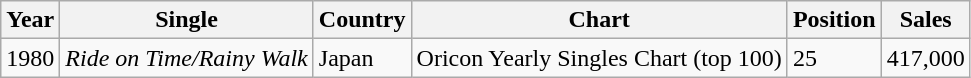<table class="wikitable">
<tr>
<th>Year</th>
<th>Single</th>
<th>Country</th>
<th>Chart</th>
<th>Position</th>
<th>Sales</th>
</tr>
<tr>
<td>1980</td>
<td><em>Ride on Time/Rainy Walk</em></td>
<td>Japan</td>
<td>Oricon Yearly Singles Chart (top 100)</td>
<td>25</td>
<td>417,000</td>
</tr>
</table>
